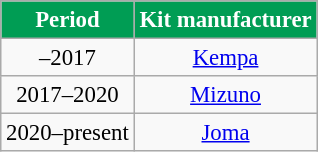<table class="wikitable" style="font-size: 95%; text-align:center;">
<tr>
<th scope=col style="color:white; background:#009D54">Period</th>
<th scope=col style="color:white; background:#009D54">Kit manufacturer</th>
</tr>
<tr>
<td>–2017</td>
<td> <a href='#'>Kempa</a></td>
</tr>
<tr>
<td>2017–2020</td>
<td> <a href='#'>Mizuno</a></td>
</tr>
<tr>
<td>2020–present</td>
<td> <a href='#'>Joma</a></td>
</tr>
</table>
